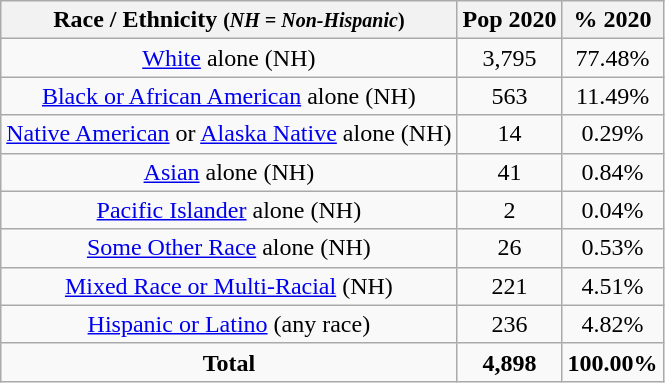<table class="wikitable" style="text-align:center;">
<tr>
<th>Race / Ethnicity <small>(<em>NH = Non-Hispanic</em>)</small></th>
<th>Pop 2020</th>
<th>% 2020</th>
</tr>
<tr>
<td><a href='#'>White</a> alone (NH)</td>
<td>3,795</td>
<td>77.48%</td>
</tr>
<tr>
<td><a href='#'>Black or African American</a> alone (NH)</td>
<td>563</td>
<td>11.49%</td>
</tr>
<tr>
<td><a href='#'>Native American</a> or <a href='#'>Alaska Native</a> alone (NH)</td>
<td>14</td>
<td>0.29%</td>
</tr>
<tr>
<td><a href='#'>Asian</a> alone (NH)</td>
<td>41</td>
<td>0.84%</td>
</tr>
<tr>
<td><a href='#'>Pacific Islander</a> alone (NH)</td>
<td>2</td>
<td>0.04%</td>
</tr>
<tr>
<td><a href='#'>Some Other Race</a> alone (NH)</td>
<td>26</td>
<td>0.53%</td>
</tr>
<tr>
<td><a href='#'>Mixed Race or Multi-Racial</a> (NH)</td>
<td>221</td>
<td>4.51%</td>
</tr>
<tr>
<td><a href='#'>Hispanic or Latino</a> (any race)</td>
<td>236</td>
<td>4.82%</td>
</tr>
<tr>
<td><strong>Total</strong></td>
<td><strong>4,898</strong></td>
<td><strong>100.00%</strong></td>
</tr>
</table>
